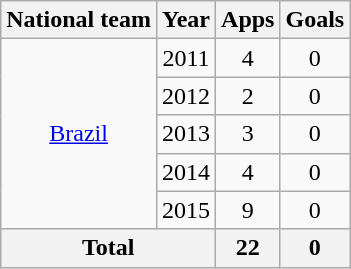<table class="wikitable" style="text-align:center">
<tr>
<th>National team</th>
<th>Year</th>
<th>Apps</th>
<th>Goals</th>
</tr>
<tr>
<td rowspan="5"><a href='#'>Brazil</a></td>
<td>2011</td>
<td>4</td>
<td>0</td>
</tr>
<tr>
<td>2012</td>
<td>2</td>
<td>0</td>
</tr>
<tr>
<td>2013</td>
<td>3</td>
<td>0</td>
</tr>
<tr>
<td>2014</td>
<td>4</td>
<td>0</td>
</tr>
<tr>
<td>2015</td>
<td>9</td>
<td>0</td>
</tr>
<tr>
<th colspan="2">Total</th>
<th>22</th>
<th>0</th>
</tr>
</table>
